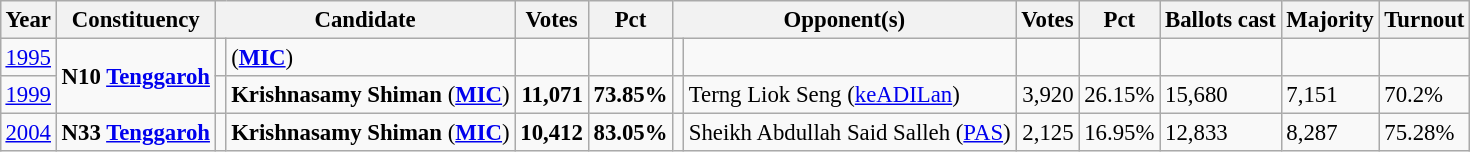<table class="wikitable" style="margin:0.5em ; font-size:95%">
<tr>
<th>Year</th>
<th>Constituency</th>
<th colspan=2>Candidate</th>
<th>Votes</th>
<th>Pct</th>
<th colspan=2>Opponent(s)</th>
<th>Votes</th>
<th>Pct</th>
<th>Ballots cast</th>
<th>Majority</th>
<th>Turnout</th>
</tr>
<tr>
<td><a href='#'>1995</a></td>
<td rowspan=2><strong>N10 <a href='#'>Tenggaroh</a></strong></td>
<td></td>
<td> (<a href='#'><strong>MIC</strong></a>)</td>
<td align=right></td>
<td></td>
<td></td>
<td></td>
<td align=right></td>
<td></td>
<td></td>
<td></td>
<td></td>
</tr>
<tr>
<td><a href='#'>1999</a></td>
<td></td>
<td><strong>Krishnasamy Shiman</strong> (<a href='#'><strong>MIC</strong></a>)</td>
<td align=right><strong>11,071</strong></td>
<td><strong>73.85%</strong></td>
<td></td>
<td>Terng Liok Seng (<a href='#'>keADILan</a>)</td>
<td align=right>3,920</td>
<td>26.15%</td>
<td>15,680</td>
<td>7,151</td>
<td>70.2%</td>
</tr>
<tr>
<td><a href='#'>2004</a></td>
<td><strong>N33 <a href='#'>Tenggaroh</a></strong></td>
<td></td>
<td><strong>Krishnasamy Shiman</strong> (<a href='#'><strong>MIC</strong></a>)</td>
<td align=right><strong>10,412</strong></td>
<td><strong>83.05%</strong></td>
<td></td>
<td>Sheikh Abdullah Said Salleh (<a href='#'>PAS</a>)</td>
<td align=right>2,125</td>
<td>16.95%</td>
<td>12,833</td>
<td>8,287</td>
<td>75.28%</td>
</tr>
</table>
